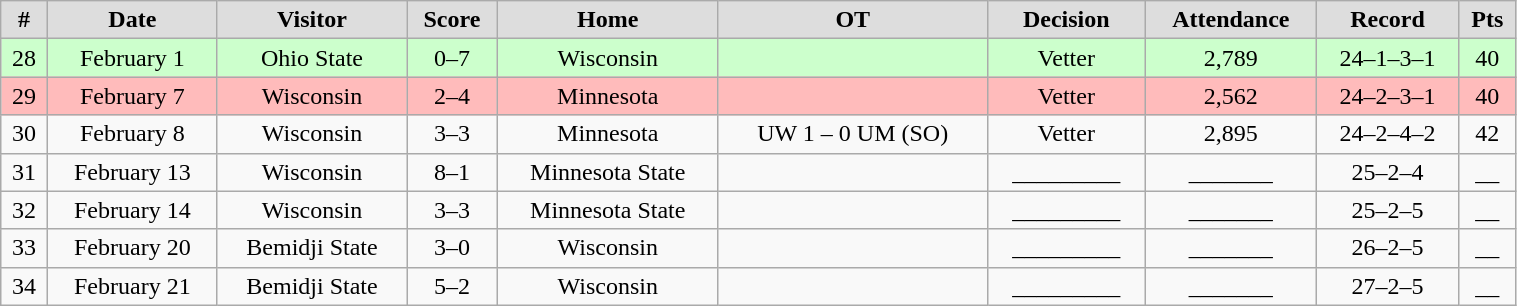<table class="wikitable" width="80%">
<tr align="center" bgcolor="#dddddd">
<td><strong>#</strong></td>
<td><strong>Date</strong></td>
<td><strong>Visitor</strong></td>
<td><strong>Score</strong></td>
<td><strong>Home</strong></td>
<td><strong>OT</strong></td>
<td><strong>Decision</strong></td>
<td><strong>Attendance</strong></td>
<td><strong>Record</strong></td>
<td><strong>Pts</strong></td>
</tr>
<tr align="center" bgcolor="ccffcc">
<td>28</td>
<td>February 1</td>
<td>Ohio State</td>
<td>0–7</td>
<td>Wisconsin</td>
<td></td>
<td>Vetter</td>
<td>2,789</td>
<td>24–1–3–1</td>
<td>40</td>
</tr>
<tr align="center" bgcolor="ffbbbb">
<td>29</td>
<td>February 7</td>
<td>Wisconsin</td>
<td>2–4</td>
<td>Minnesota</td>
<td></td>
<td>Vetter</td>
<td>2,562</td>
<td>24–2–3–1</td>
<td>40</td>
</tr>
<tr align="center" bgcolor="">
<td>30</td>
<td>February 8</td>
<td>Wisconsin</td>
<td>3–3</td>
<td>Minnesota</td>
<td>UW 1 – 0 UM (SO)</td>
<td>Vetter</td>
<td>2,895</td>
<td>24–2–4–2</td>
<td>42</td>
</tr>
<tr align="center" bgcolor="">
<td>31</td>
<td>February 13</td>
<td>Wisconsin</td>
<td>8–1</td>
<td>Minnesota State</td>
<td></td>
<td>_________</td>
<td>_______</td>
<td>25–2–4</td>
<td>__</td>
</tr>
<tr align="center" bgcolor="">
<td>32</td>
<td>February 14</td>
<td>Wisconsin</td>
<td>3–3</td>
<td>Minnesota State</td>
<td></td>
<td>_________</td>
<td>_______</td>
<td>25–2–5</td>
<td>__</td>
</tr>
<tr align="center" bgcolor="">
<td>33</td>
<td>February 20</td>
<td>Bemidji State</td>
<td>3–0</td>
<td>Wisconsin</td>
<td></td>
<td>_________</td>
<td>_______</td>
<td>26–2–5</td>
<td>__</td>
</tr>
<tr align="center" bgcolor="">
<td>34</td>
<td>February 21</td>
<td>Bemidji State</td>
<td>5–2</td>
<td>Wisconsin</td>
<td></td>
<td>_________</td>
<td>_______</td>
<td>27–2–5</td>
<td>__</td>
</tr>
</table>
